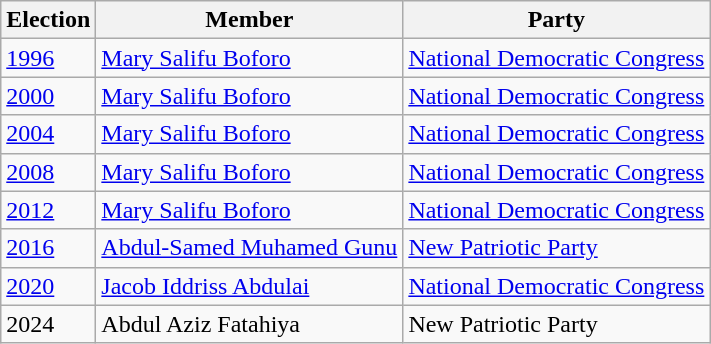<table class="wikitable">
<tr>
<th>Election</th>
<th>Member</th>
<th>Party</th>
</tr>
<tr>
<td><a href='#'>1996</a></td>
<td><a href='#'>Mary Salifu Boforo</a></td>
<td><a href='#'>National Democratic Congress</a></td>
</tr>
<tr>
<td><a href='#'>2000</a></td>
<td><a href='#'>Mary Salifu Boforo</a></td>
<td><a href='#'>National Democratic Congress</a></td>
</tr>
<tr>
<td><a href='#'>2004</a></td>
<td><a href='#'>Mary Salifu Boforo</a></td>
<td><a href='#'>National Democratic Congress</a></td>
</tr>
<tr>
<td><a href='#'>2008</a></td>
<td><a href='#'>Mary Salifu Boforo</a></td>
<td><a href='#'>National Democratic Congress</a></td>
</tr>
<tr>
<td><a href='#'>2012</a></td>
<td><a href='#'>Mary Salifu Boforo</a></td>
<td><a href='#'>National Democratic Congress</a></td>
</tr>
<tr>
<td><a href='#'>2016</a></td>
<td><a href='#'>Abdul-Samed Muhamed Gunu</a></td>
<td><a href='#'>New Patriotic Party</a></td>
</tr>
<tr>
<td><a href='#'>2020</a></td>
<td><a href='#'>Jacob Iddriss Abdulai</a></td>
<td><a href='#'>National Democratic Congress</a></td>
</tr>
<tr>
<td>2024</td>
<td>Abdul Aziz Fatahiya</td>
<td>New Patriotic Party</td>
</tr>
</table>
